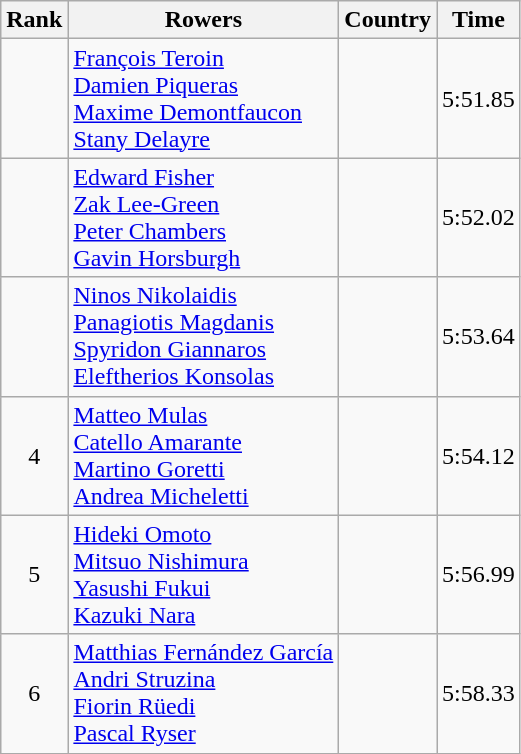<table class="wikitable" style="text-align:center">
<tr>
<th>Rank</th>
<th>Rowers</th>
<th>Country</th>
<th>Time</th>
</tr>
<tr>
<td></td>
<td align="left"><a href='#'>François Teroin</a><br><a href='#'>Damien Piqueras</a><br><a href='#'>Maxime Demontfaucon</a><br><a href='#'>Stany Delayre</a></td>
<td align="left"></td>
<td>5:51.85</td>
</tr>
<tr>
<td></td>
<td align="left"><a href='#'>Edward Fisher</a><br><a href='#'>Zak Lee-Green</a><br><a href='#'>Peter Chambers</a><br><a href='#'>Gavin Horsburgh</a></td>
<td align="left"></td>
<td>5:52.02</td>
</tr>
<tr>
<td></td>
<td align="left"><a href='#'>Ninos Nikolaidis</a><br><a href='#'>Panagiotis Magdanis</a><br><a href='#'>Spyridon Giannaros</a><br><a href='#'>Eleftherios Konsolas</a></td>
<td align="left"></td>
<td>5:53.64</td>
</tr>
<tr>
<td>4</td>
<td align="left"><a href='#'>Matteo Mulas</a><br><a href='#'>Catello Amarante</a><br><a href='#'>Martino Goretti</a><br><a href='#'>Andrea Micheletti</a></td>
<td align="left"></td>
<td>5:54.12</td>
</tr>
<tr>
<td>5</td>
<td align="left"><a href='#'>Hideki Omoto</a><br><a href='#'>Mitsuo Nishimura</a><br><a href='#'>Yasushi Fukui</a><br><a href='#'>Kazuki Nara</a></td>
<td align="left"></td>
<td>5:56.99</td>
</tr>
<tr>
<td>6</td>
<td align="left"><a href='#'>Matthias Fernández García</a><br><a href='#'>Andri Struzina</a><br><a href='#'>Fiorin Rüedi</a><br><a href='#'>Pascal Ryser</a></td>
<td align="left"></td>
<td>5:58.33</td>
</tr>
</table>
